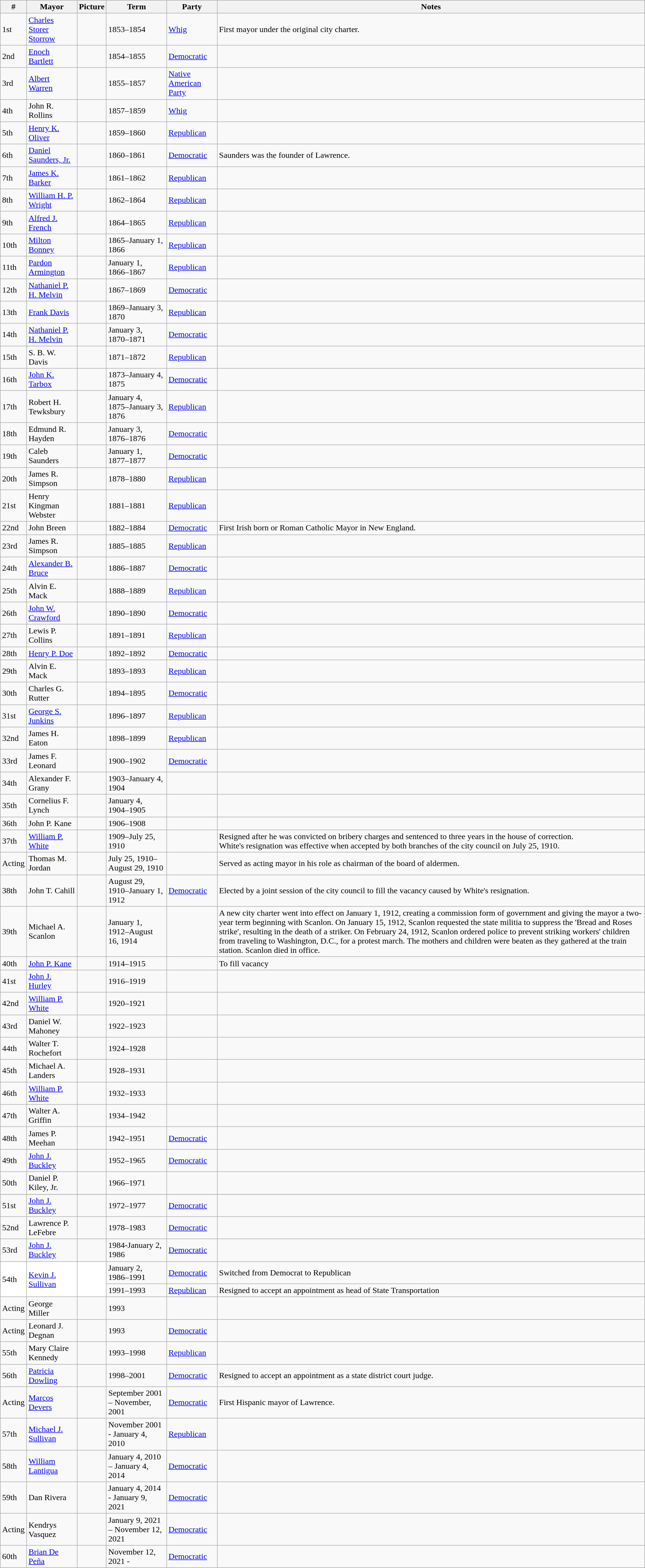<table class=wikitable style="text-align:left">
<tr>
<th>#</th>
<th>Mayor</th>
<th>Picture</th>
<th>Term</th>
<th>Party</th>
<th>Notes</th>
</tr>
<tr>
<td>1st</td>
<td><a href='#'>Charles Storer Storrow</a></td>
<td></td>
<td>1853–1854</td>
<td><a href='#'>Whig</a></td>
<td>First mayor under the original city charter.</td>
</tr>
<tr>
<td>2nd</td>
<td><a href='#'>Enoch Bartlett</a></td>
<td></td>
<td>1854–1855</td>
<td><a href='#'>Democratic</a></td>
<td></td>
</tr>
<tr>
<td>3rd</td>
<td><a href='#'>Albert Warren</a></td>
<td></td>
<td>1855–1857</td>
<td><a href='#'>Native American Party</a></td>
<td></td>
</tr>
<tr>
<td>4th</td>
<td>John R. Rollins</td>
<td></td>
<td>1857–1859</td>
<td><a href='#'>Whig</a></td>
<td></td>
</tr>
<tr>
<td>5th</td>
<td><a href='#'>Henry K. Oliver</a></td>
<td></td>
<td>1859–1860</td>
<td><a href='#'>Republican</a></td>
<td></td>
</tr>
<tr>
<td>6th</td>
<td><a href='#'>Daniel Saunders, Jr.</a></td>
<td></td>
<td>1860–1861</td>
<td><a href='#'>Democratic</a></td>
<td>Saunders was the founder of Lawrence.</td>
</tr>
<tr>
<td>7th</td>
<td><a href='#'>James K. Barker</a></td>
<td></td>
<td>1861–1862</td>
<td><a href='#'>Republican</a></td>
<td></td>
</tr>
<tr>
<td>8th</td>
<td><a href='#'>William H. P. Wright</a></td>
<td></td>
<td>1862–1864</td>
<td><a href='#'>Republican</a></td>
<td></td>
</tr>
<tr>
<td>9th</td>
<td><a href='#'>Alfred J. French</a></td>
<td></td>
<td>1864–1865</td>
<td><a href='#'>Republican</a></td>
<td></td>
</tr>
<tr>
<td>10th</td>
<td><a href='#'>Milton Bonney</a></td>
<td></td>
<td>1865–January 1, 1866</td>
<td><a href='#'>Republican</a></td>
<td></td>
</tr>
<tr>
<td>11th</td>
<td><a href='#'>Pardon Armington</a></td>
<td></td>
<td>January 1, 1866–1867</td>
<td><a href='#'>Republican</a></td>
<td></td>
</tr>
<tr>
<td>12th</td>
<td><a href='#'>Nathaniel P. H. Melvin</a></td>
<td></td>
<td>1867–1869</td>
<td><a href='#'>Democratic</a></td>
<td></td>
</tr>
<tr>
<td>13th</td>
<td><a href='#'>Frank Davis</a></td>
<td></td>
<td>1869–January 3, 1870</td>
<td><a href='#'>Republican</a></td>
<td></td>
</tr>
<tr>
<td>14th</td>
<td><a href='#'>Nathaniel P. H. Melvin</a></td>
<td></td>
<td>January 3, 1870–1871</td>
<td><a href='#'>Democratic</a></td>
<td></td>
</tr>
<tr>
<td>15th</td>
<td>S. B. W. Davis</td>
<td></td>
<td>1871–1872</td>
<td><a href='#'>Republican</a></td>
<td></td>
</tr>
<tr>
<td>16th</td>
<td><a href='#'>John K. Tarbox</a></td>
<td></td>
<td>1873–January 4, 1875</td>
<td><a href='#'>Democratic</a></td>
<td></td>
</tr>
<tr>
<td>17th</td>
<td>Robert H. Tewksbury</td>
<td></td>
<td>January 4, 1875–January 3, 1876</td>
<td><a href='#'>Republican</a></td>
<td></td>
</tr>
<tr>
<td>18th</td>
<td>Edmund R. Hayden</td>
<td></td>
<td>January 3, 1876–1876</td>
<td><a href='#'>Democratic</a></td>
<td></td>
</tr>
<tr>
<td>19th</td>
<td>Caleb Saunders</td>
<td></td>
<td>January 1, 1877–1877</td>
<td><a href='#'>Democratic</a></td>
<td></td>
</tr>
<tr>
<td>20th</td>
<td>James R. Simpson</td>
<td></td>
<td>1878–1880</td>
<td><a href='#'>Republican</a></td>
<td></td>
</tr>
<tr>
<td>21st</td>
<td>Henry Kingman Webster</td>
<td></td>
<td>1881–1881</td>
<td><a href='#'>Republican</a></td>
<td></td>
</tr>
<tr>
<td>22nd</td>
<td>John Breen</td>
<td></td>
<td>1882–1884</td>
<td><a href='#'>Democratic</a></td>
<td>First Irish born or Roman Catholic Mayor in New England.</td>
</tr>
<tr>
<td>23rd</td>
<td>James R. Simpson</td>
<td></td>
<td>1885–1885</td>
<td><a href='#'>Republican</a></td>
<td></td>
</tr>
<tr>
<td>24th</td>
<td><a href='#'>Alexander B. Bruce</a></td>
<td></td>
<td>1886–1887</td>
<td><a href='#'>Democratic</a></td>
<td></td>
</tr>
<tr>
<td>25th</td>
<td>Alvin E. Mack</td>
<td></td>
<td>1888–1889</td>
<td><a href='#'>Republican</a></td>
<td></td>
</tr>
<tr>
<td>26th</td>
<td><a href='#'>John W. Crawford</a></td>
<td></td>
<td>1890–1890</td>
<td><a href='#'>Democratic</a></td>
<td></td>
</tr>
<tr>
<td>27th</td>
<td>Lewis P. Collins</td>
<td></td>
<td>1891–1891</td>
<td><a href='#'>Republican</a></td>
<td></td>
</tr>
<tr>
<td>28th</td>
<td><a href='#'>Henry P. Doe</a></td>
<td></td>
<td>1892–1892</td>
<td><a href='#'>Democratic</a></td>
<td></td>
</tr>
<tr>
<td>29th</td>
<td>Alvin E. Mack</td>
<td></td>
<td>1893–1893</td>
<td><a href='#'>Republican</a></td>
<td></td>
</tr>
<tr>
<td>30th</td>
<td>Charles G. Rutter</td>
<td></td>
<td>1894–1895</td>
<td><a href='#'>Democratic</a></td>
<td></td>
</tr>
<tr>
<td>31st</td>
<td><a href='#'>George S. Junkins</a></td>
<td></td>
<td>1896–1897</td>
<td><a href='#'>Republican</a></td>
<td></td>
</tr>
<tr>
<td>32nd</td>
<td>James H. Eaton</td>
<td></td>
<td>1898–1899</td>
<td><a href='#'>Republican</a></td>
<td></td>
</tr>
<tr>
<td>33rd</td>
<td>James F. Leonard</td>
<td></td>
<td>1900–1902</td>
<td><a href='#'>Democratic</a></td>
<td></td>
</tr>
<tr>
<td>34th</td>
<td>Alexander F. Grany</td>
<td></td>
<td>1903–January 4, 1904</td>
<td></td>
<td></td>
</tr>
<tr>
<td>35th</td>
<td>Cornelius F. Lynch</td>
<td></td>
<td>January 4, 1904–1905</td>
<td></td>
<td></td>
</tr>
<tr>
<td>36th</td>
<td>John P. Kane</td>
<td></td>
<td>1906–1908</td>
<td></td>
<td></td>
</tr>
<tr>
<td>37th</td>
<td><a href='#'>William P. White</a></td>
<td></td>
<td>1909–July 25, 1910</td>
<td></td>
<td>Resigned after he was convicted on bribery charges and sentenced to three years in the house of correction.<br>White's resignation was effective when accepted by both branches of the city council on July 25, 1910.</td>
</tr>
<tr>
<td>Acting</td>
<td>Thomas M. Jordan</td>
<td></td>
<td>July 25, 1910–August 29, 1910</td>
<td></td>
<td>Served as acting mayor in his role as chairman of the board of aldermen.</td>
</tr>
<tr>
<td>38th</td>
<td>John T. Cahill</td>
<td></td>
<td>August 29, 1910–January 1, 1912</td>
<td><a href='#'>Democratic</a></td>
<td>Elected by a joint session of the city council to fill the vacancy caused by White's resignation.</td>
</tr>
<tr>
<td>39th</td>
<td>Michael A. Scanlon</td>
<td></td>
<td>January 1, 1912–August 16, 1914</td>
<td></td>
<td>A new city charter went into effect on January 1, 1912, creating a commission form of government and giving the mayor a two-year term beginning with Scanlon. On January 15, 1912, Scanlon requested the state militia to suppress the 'Bread and Roses strike', resulting in the death of a striker. On February 24, 1912, Scanlon ordered police to prevent striking workers' children from traveling to Washington, D.C., for a protest march. The mothers and children were beaten as they gathered at the train station. Scanlon died in office.</td>
</tr>
<tr>
<td>40th</td>
<td><a href='#'>John P. Kane</a></td>
<td></td>
<td>1914–1915</td>
<td></td>
<td>To fill vacancy</td>
</tr>
<tr>
<td>41st</td>
<td><a href='#'>John J. Hurley</a></td>
<td></td>
<td>1916–1919</td>
<td></td>
<td></td>
</tr>
<tr>
<td>42nd</td>
<td><a href='#'>William P. White</a></td>
<td></td>
<td>1920–1921</td>
<td></td>
<td></td>
</tr>
<tr>
<td>43rd</td>
<td>Daniel W. Mahoney</td>
<td></td>
<td>1922–1923</td>
<td></td>
</tr>
<tr>
<td>44th</td>
<td>Walter T. Rochefort</td>
<td></td>
<td>1924–1928</td>
<td></td>
<td></td>
</tr>
<tr>
<td>45th</td>
<td>Michael A. Landers</td>
<td></td>
<td>1928–1931</td>
<td></td>
</tr>
<tr>
<td>46th</td>
<td><a href='#'>William P. White</a></td>
<td></td>
<td>1932–1933</td>
<td></td>
<td></td>
</tr>
<tr>
<td>47th</td>
<td>Walter A. Griffin</td>
<td></td>
<td>1934–1942</td>
<td></td>
<td></td>
</tr>
<tr>
<td>48th</td>
<td>James P. Meehan</td>
<td></td>
<td>1942–1951</td>
<td><a href='#'>Democratic</a></td>
<td></td>
</tr>
<tr>
<td>49th</td>
<td><a href='#'>John J. Buckley</a></td>
<td></td>
<td>1952–1965</td>
<td><a href='#'>Democratic</a></td>
<td></td>
</tr>
<tr>
<td>50th</td>
<td>Daniel P. Kiley, Jr.</td>
<td></td>
<td>1966–1971</td>
<td></td>
<td></td>
</tr>
<tr>
</tr>
<tr>
<td>51st</td>
<td><a href='#'>John J. Buckley</a></td>
<td></td>
<td>1972–1977</td>
<td><a href='#'>Democratic</a></td>
<td></td>
</tr>
<tr>
<td>52nd</td>
<td>Lawrence P. LeFebre</td>
<td></td>
<td>1978–1983</td>
<td><a href='#'>Democratic</a></td>
<td></td>
</tr>
<tr>
<td>53rd</td>
<td><a href='#'>John J. Buckley</a></td>
<td></td>
<td>1984-January 2, 1986</td>
<td><a href='#'>Democratic</a></td>
<td></td>
</tr>
<tr>
<td rowspan=2 bgcolor=#FFFFFF>54th</td>
<td rowspan=2 bgcolor=#FFFFFF><a href='#'>Kevin J. Sullivan</a></td>
<td rowspan=2 bgcolor=#FFFFFF></td>
<td>January 2, 1986–1991</td>
<td><a href='#'>Democratic</a></td>
<td>Switched from Democrat to Republican</td>
</tr>
<tr>
<td>1991–1993</td>
<td><a href='#'>Republican</a></td>
<td>Resigned to accept an appointment as head of State Transportation</td>
</tr>
<tr>
<td>Acting</td>
<td>George Miller</td>
<td></td>
<td>1993</td>
<td></td>
<td></td>
</tr>
<tr>
<td>Acting</td>
<td>Leonard J. Degnan</td>
<td></td>
<td>1993</td>
<td><a href='#'>Democratic</a></td>
<td></td>
</tr>
<tr>
<td>55th</td>
<td>Mary Claire Kennedy</td>
<td></td>
<td>1993–1998</td>
<td><a href='#'>Republican</a></td>
<td></td>
</tr>
<tr>
<td>56th</td>
<td><a href='#'>Patricia Dowling</a></td>
<td></td>
<td>1998–2001</td>
<td><a href='#'>Democratic</a></td>
<td>Resigned to accept an appointment as a state district court judge.</td>
</tr>
<tr>
<td>Acting</td>
<td><a href='#'>Marcos Devers</a></td>
<td></td>
<td>September 2001 – November, 2001</td>
<td><a href='#'>Democratic</a></td>
<td>First Hispanic mayor of Lawrence.</td>
</tr>
<tr>
<td>57th</td>
<td><a href='#'>Michael J. Sullivan</a></td>
<td></td>
<td>November 2001 - January 4, 2010</td>
<td><a href='#'>Republican</a></td>
<td></td>
</tr>
<tr ->
<td>58th</td>
<td><a href='#'>William Lantigua</a></td>
<td></td>
<td>January 4, 2010 – January 4, 2014</td>
<td><a href='#'>Democratic</a></td>
<td></td>
</tr>
<tr>
<td>59th</td>
<td>Dan Rivera</td>
<td></td>
<td>January 4, 2014 - January 9, 2021</td>
<td><a href='#'>Democratic</a></td>
<td></td>
</tr>
<tr>
<td>Acting</td>
<td>Kendrys Vasquez</td>
<td></td>
<td>January 9, 2021 – November 12, 2021</td>
<td><a href='#'>Democratic</a></td>
<td></td>
</tr>
<tr>
<td>60th</td>
<td><a href='#'>Brian De Peña</a></td>
<td></td>
<td>November 12, 2021 -</td>
<td><a href='#'>Democratic</a></td>
<td></td>
</tr>
</table>
